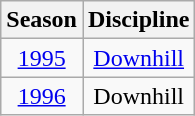<table class="wikitable">
<tr>
<th>Season</th>
<th>Discipline</th>
</tr>
<tr>
<td align=center><a href='#'>1995</a></td>
<td align=center><a href='#'>Downhill</a></td>
</tr>
<tr>
<td align=center><a href='#'>1996</a></td>
<td align=center>Downhill</td>
</tr>
</table>
